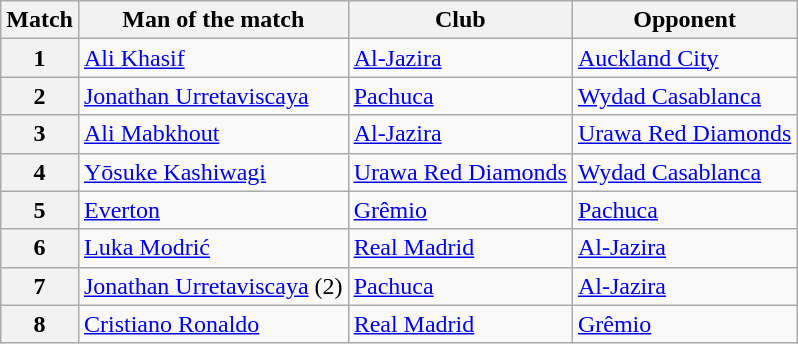<table class="wikitable sortable">
<tr>
<th>Match</th>
<th>Man of the match</th>
<th>Club</th>
<th>Opponent</th>
</tr>
<tr>
<th>1</th>
<td> <a href='#'>Ali Khasif</a></td>
<td> <a href='#'>Al-Jazira</a></td>
<td> <a href='#'>Auckland City</a></td>
</tr>
<tr>
<th>2</th>
<td> <a href='#'>Jonathan Urretaviscaya</a></td>
<td> <a href='#'>Pachuca</a></td>
<td> <a href='#'>Wydad Casablanca</a></td>
</tr>
<tr>
<th>3</th>
<td> <a href='#'>Ali Mabkhout</a></td>
<td> <a href='#'>Al-Jazira</a></td>
<td> <a href='#'>Urawa Red Diamonds</a></td>
</tr>
<tr>
<th>4</th>
<td> <a href='#'>Yōsuke Kashiwagi</a></td>
<td> <a href='#'>Urawa Red Diamonds</a></td>
<td> <a href='#'>Wydad Casablanca</a></td>
</tr>
<tr>
<th>5</th>
<td> <a href='#'>Everton</a></td>
<td> <a href='#'>Grêmio</a></td>
<td> <a href='#'>Pachuca</a></td>
</tr>
<tr>
<th>6</th>
<td> <a href='#'>Luka Modrić</a></td>
<td> <a href='#'>Real Madrid</a></td>
<td> <a href='#'>Al-Jazira</a></td>
</tr>
<tr>
<th>7</th>
<td> <a href='#'>Jonathan Urretaviscaya</a> (2)</td>
<td> <a href='#'>Pachuca</a></td>
<td> <a href='#'>Al-Jazira</a></td>
</tr>
<tr>
<th>8</th>
<td> <a href='#'>Cristiano Ronaldo</a></td>
<td> <a href='#'>Real Madrid</a></td>
<td> <a href='#'>Grêmio</a></td>
</tr>
</table>
